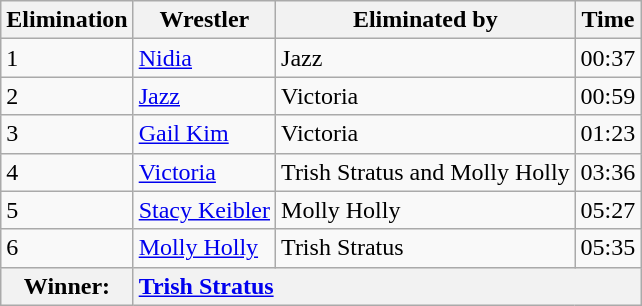<table class="wikitable sortable" border="1">
<tr>
<th>Elimination</th>
<th>Wrestler</th>
<th>Eliminated by</th>
<th>Time</th>
</tr>
<tr>
<td>1</td>
<td><a href='#'>Nidia</a></td>
<td>Jazz</td>
<td>00:37</td>
</tr>
<tr>
<td>2</td>
<td><a href='#'>Jazz</a></td>
<td>Victoria</td>
<td>00:59</td>
</tr>
<tr>
<td>3</td>
<td><a href='#'>Gail Kim</a></td>
<td>Victoria</td>
<td>01:23</td>
</tr>
<tr>
<td>4</td>
<td><a href='#'>Victoria</a></td>
<td>Trish Stratus and Molly Holly</td>
<td>03:36</td>
</tr>
<tr>
<td>5</td>
<td><a href='#'>Stacy Keibler</a></td>
<td>Molly Holly</td>
<td>05:27</td>
</tr>
<tr>
<td>6</td>
<td><a href='#'>Molly Holly</a></td>
<td>Trish Stratus</td>
<td>05:35</td>
</tr>
<tr>
<th>Winner:</th>
<td colspan="5" bgcolor="#f2f2f2"><strong><a href='#'>Trish Stratus</a></strong></td>
</tr>
</table>
